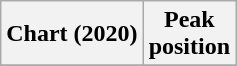<table class="wikitable plainrowheaders" style="text-align:center">
<tr>
<th scope="col">Chart (2020)</th>
<th scope="col">Peak<br>position</th>
</tr>
<tr>
</tr>
</table>
